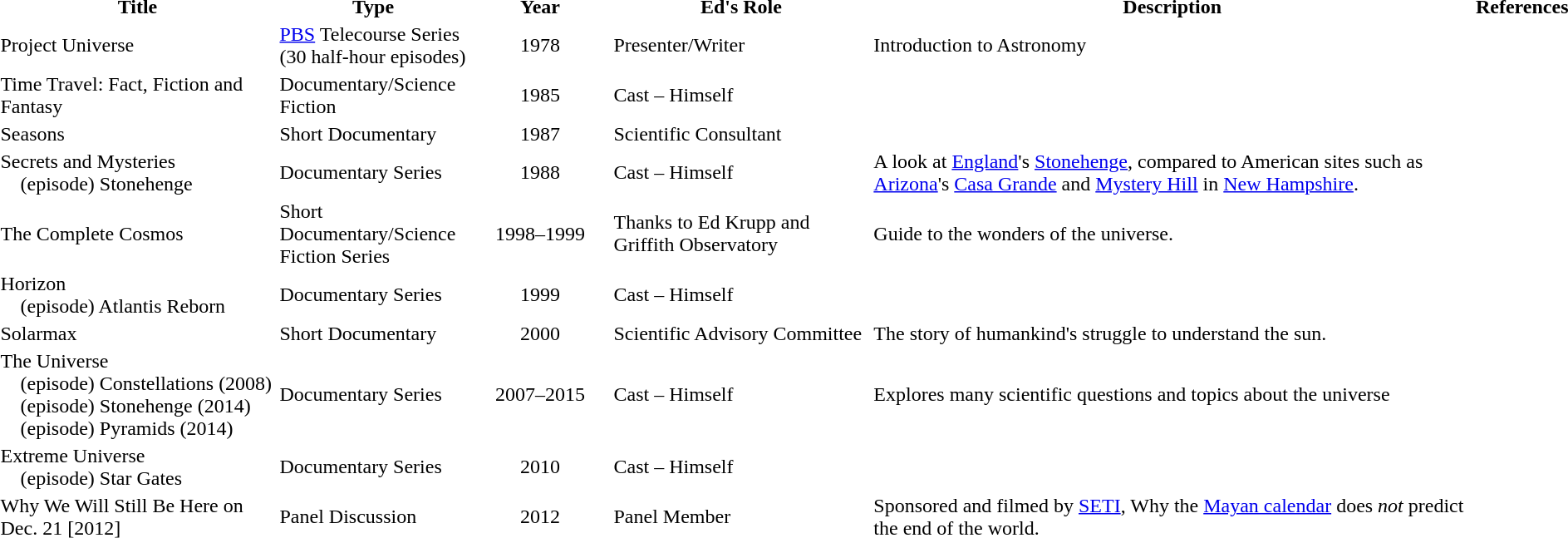<table>
<tr>
<th scope="col" width="220">Title</th>
<th scope="col" width="150">Type</th>
<th scope="col" width="110">Year</th>
<th scope="col">Ed's Role</th>
<th scope="col">Description</th>
<th scope="col">References</th>
</tr>
<tr>
<td>Project Universe</td>
<td><a href='#'>PBS</a> Telecourse Series (30 half-hour episodes)</td>
<td align="center">1978</td>
<td>Presenter/Writer</td>
<td>Introduction to Astronomy</td>
<td align="center"><br></td>
</tr>
<tr>
<td>Time Travel: Fact, Fiction and Fantasy</td>
<td>Documentary/Science Fiction</td>
<td align="center">1985</td>
<td>Cast – Himself</td>
<td></td>
<td align="center"></td>
</tr>
<tr>
<td>Seasons</td>
<td>Short Documentary</td>
<td align="center">1987</td>
<td>Scientific Consultant</td>
<td></td>
<td align="center"></td>
</tr>
<tr>
<td>Secrets and Mysteries<br>    (episode) Stonehenge</td>
<td>Documentary Series</td>
<td align="center">1988</td>
<td>Cast – Himself</td>
<td>A look at <a href='#'>England</a>'s <a href='#'>Stonehenge</a>, compared to American sites such as <a href='#'>Arizona</a>'s <a href='#'>Casa Grande</a> and <a href='#'>Mystery Hill</a> in <a href='#'>New Hampshire</a>.</td>
<td align="center"></td>
</tr>
<tr>
<td>The Complete Cosmos</td>
<td>Short Documentary/Science Fiction Series</td>
<td align="center">1998–1999</td>
<td>Thanks to Ed Krupp and Griffith Observatory</td>
<td>Guide to the wonders of the universe.</td>
<td align="center"></td>
</tr>
<tr>
<td>Horizon<br>    (episode)  Atlantis Reborn</td>
<td>Documentary Series</td>
<td align="center">1999</td>
<td>Cast – Himself</td>
<td></td>
<td align="center"></td>
</tr>
<tr>
<td>Solarmax</td>
<td>Short Documentary</td>
<td align="center">2000</td>
<td>Scientific Advisory Committee</td>
<td>The story of humankind's struggle to understand the sun.</td>
<td align="center"></td>
</tr>
<tr>
<td>The Universe<br>    (episode)  Constellations (2008)<br>    (episode)  Stonehenge (2014)<br>    (episode)  Pyramids (2014)</td>
<td>Documentary Series</td>
<td align="center">2007–2015</td>
<td>Cast – Himself</td>
<td>Explores many scientific questions and topics about the universe</td>
<td align="center"></td>
</tr>
<tr>
<td>Extreme Universe<br>    (episode)  Star Gates</td>
<td>Documentary Series</td>
<td align="center">2010</td>
<td>Cast – Himself</td>
<td></td>
<td align="center"></td>
</tr>
<tr>
<td>Why We Will Still Be Here on Dec. 21 [2012]</td>
<td>Panel Discussion</td>
<td align="center">2012</td>
<td>Panel Member</td>
<td>Sponsored and filmed by <a href='#'>SETI</a>, Why the <a href='#'>Mayan calendar</a> does <em>not</em> predict the end of the world.</td>
<td align="center"></td>
</tr>
<tr>
</tr>
</table>
